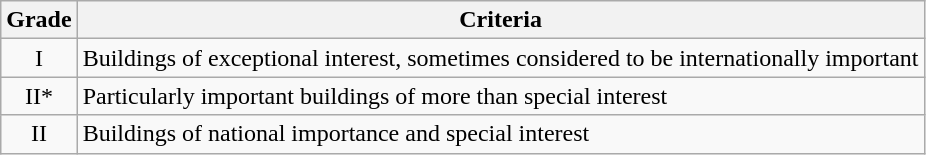<table class="wikitable">
<tr>
<th>Grade</th>
<th>Criteria</th>
</tr>
<tr>
<td align="center" >I</td>
<td>Buildings of exceptional interest, sometimes considered to be internationally important</td>
</tr>
<tr>
<td align="center" >II*</td>
<td>Particularly important buildings of more than special interest</td>
</tr>
<tr>
<td align="center" >II</td>
<td>Buildings of national importance and special interest</td>
</tr>
</table>
